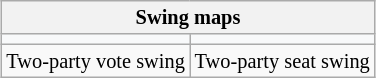<table class="wikitable" style="margin:auto; font-size:85%; text-align:center;">
<tr>
<th colspan="3">Swing maps</th>
</tr>
<tr bgcolor=#f8f9fa>
<td></td>
<td></td>
</tr>
<tr>
<td>Two-party vote swing</td>
<td>Two-party seat swing</td>
</tr>
</table>
